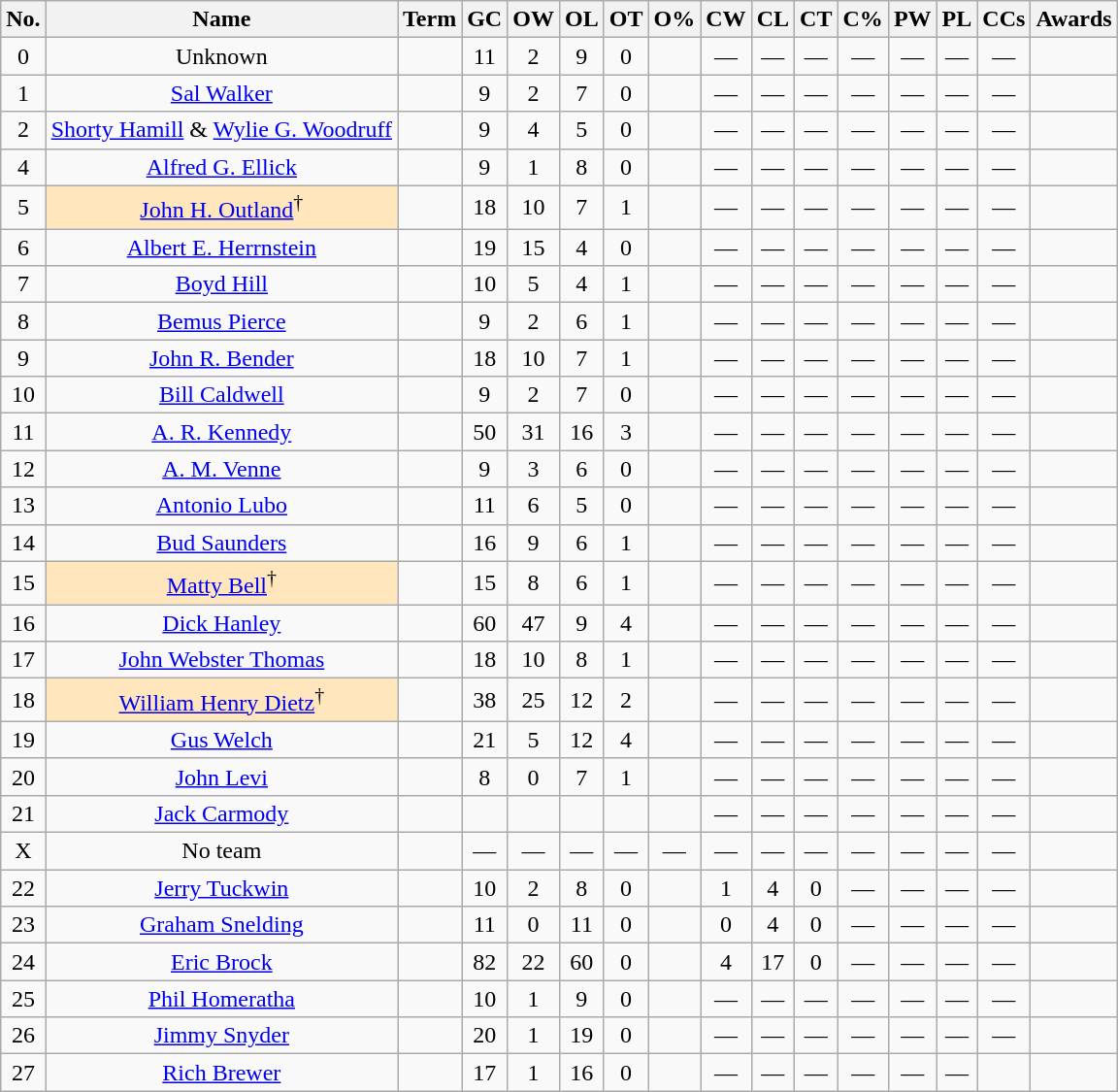<table class="wikitable sortable" style="text-align:center">
<tr>
<th>No.</th>
<th>Name</th>
<th>Term</th>
<th>GC</th>
<th>OW</th>
<th>OL</th>
<th>OT</th>
<th>O%</th>
<th>CW</th>
<th>CL</th>
<th>CT</th>
<th>C%</th>
<th>PW</th>
<th>PL</th>
<th>CCs</th>
<th class="unsortable">Awards</th>
</tr>
<tr>
<td>0</td>
<td>Unknown</td>
<td></td>
<td>11</td>
<td>2</td>
<td>9</td>
<td>0</td>
<td></td>
<td>—</td>
<td>—</td>
<td>—</td>
<td>—</td>
<td>—</td>
<td>—</td>
<td>—</td>
<td></td>
</tr>
<tr>
<td>1</td>
<td><a href='#'>Sal Walker</a></td>
<td></td>
<td>9</td>
<td>2</td>
<td>7</td>
<td>0</td>
<td></td>
<td>—</td>
<td>—</td>
<td>—</td>
<td>—</td>
<td>—</td>
<td>—</td>
<td>—</td>
<td></td>
</tr>
<tr>
<td>2</td>
<td><a href='#'>Shorty Hamill</a> & <a href='#'>Wylie G. Woodruff</a></td>
<td></td>
<td>9</td>
<td>4</td>
<td>5</td>
<td>0</td>
<td></td>
<td>—</td>
<td>—</td>
<td>—</td>
<td>—</td>
<td>—</td>
<td>—</td>
<td>—</td>
<td></td>
</tr>
<tr>
<td>4</td>
<td><a href='#'>Alfred G. Ellick</a></td>
<td></td>
<td>9</td>
<td>1</td>
<td>8</td>
<td>0</td>
<td></td>
<td>—</td>
<td>—</td>
<td>—</td>
<td>—</td>
<td>—</td>
<td>—</td>
<td>—</td>
<td></td>
</tr>
<tr>
<td>5</td>
<td bgcolor=#FFE6BD><a href='#'>John H. Outland</a><sup>†</sup></td>
<td></td>
<td>18</td>
<td>10</td>
<td>7</td>
<td>1</td>
<td></td>
<td>—</td>
<td>—</td>
<td>—</td>
<td>—</td>
<td>—</td>
<td>—</td>
<td>—</td>
<td></td>
</tr>
<tr>
<td>6</td>
<td><a href='#'>Albert E. Herrnstein</a></td>
<td></td>
<td>19</td>
<td>15</td>
<td>4</td>
<td>0</td>
<td></td>
<td>—</td>
<td>—</td>
<td>—</td>
<td>—</td>
<td>—</td>
<td>—</td>
<td>—</td>
<td></td>
</tr>
<tr>
<td>7</td>
<td><a href='#'>Boyd Hill</a></td>
<td></td>
<td>10</td>
<td>5</td>
<td>4</td>
<td>1</td>
<td></td>
<td>—</td>
<td>—</td>
<td>—</td>
<td>—</td>
<td>—</td>
<td>—</td>
<td>—</td>
<td></td>
</tr>
<tr>
<td>8</td>
<td><a href='#'>Bemus Pierce</a></td>
<td></td>
<td>9</td>
<td>2</td>
<td>6</td>
<td>1</td>
<td></td>
<td>—</td>
<td>—</td>
<td>—</td>
<td>—</td>
<td>—</td>
<td>—</td>
<td>—</td>
<td></td>
</tr>
<tr>
<td>9</td>
<td><a href='#'>John R. Bender</a></td>
<td></td>
<td>18</td>
<td>10</td>
<td>7</td>
<td>1</td>
<td></td>
<td>—</td>
<td>—</td>
<td>—</td>
<td>—</td>
<td>—</td>
<td>—</td>
<td>—</td>
<td></td>
</tr>
<tr>
<td>10</td>
<td><a href='#'>Bill Caldwell</a></td>
<td></td>
<td>9</td>
<td>2</td>
<td>7</td>
<td>0</td>
<td></td>
<td>—</td>
<td>—</td>
<td>—</td>
<td>—</td>
<td>—</td>
<td>—</td>
<td>—</td>
<td></td>
</tr>
<tr>
<td>11</td>
<td><a href='#'>A. R. Kennedy</a></td>
<td></td>
<td>50</td>
<td>31</td>
<td>16</td>
<td>3</td>
<td></td>
<td>—</td>
<td>—</td>
<td>—</td>
<td>—</td>
<td>—</td>
<td>—</td>
<td>—</td>
<td></td>
</tr>
<tr>
<td>12</td>
<td><a href='#'>A. M. Venne</a></td>
<td></td>
<td>9</td>
<td>3</td>
<td>6</td>
<td>0</td>
<td></td>
<td>—</td>
<td>—</td>
<td>—</td>
<td>—</td>
<td>—</td>
<td>—</td>
<td>—</td>
<td></td>
</tr>
<tr>
<td>13</td>
<td><a href='#'>Antonio Lubo</a></td>
<td></td>
<td>11</td>
<td>6</td>
<td>5</td>
<td>0</td>
<td></td>
<td>—</td>
<td>—</td>
<td>—</td>
<td>—</td>
<td>—</td>
<td>—</td>
<td>—</td>
<td></td>
</tr>
<tr>
<td>14</td>
<td><a href='#'>Bud Saunders</a></td>
<td></td>
<td>16</td>
<td>9</td>
<td>6</td>
<td>1</td>
<td></td>
<td>—</td>
<td>—</td>
<td>—</td>
<td>—</td>
<td>—</td>
<td>—</td>
<td>—</td>
<td></td>
</tr>
<tr>
<td>15</td>
<td bgcolor=#FFE6BD><a href='#'>Matty Bell</a><sup>†</sup></td>
<td></td>
<td>15</td>
<td>8</td>
<td>6</td>
<td>1</td>
<td></td>
<td>—</td>
<td>—</td>
<td>—</td>
<td>—</td>
<td>—</td>
<td>—</td>
<td>—</td>
<td></td>
</tr>
<tr>
<td>16</td>
<td><a href='#'>Dick Hanley</a></td>
<td></td>
<td>60</td>
<td>47</td>
<td>9</td>
<td>4</td>
<td></td>
<td>—</td>
<td>—</td>
<td>—</td>
<td>—</td>
<td>—</td>
<td>—</td>
<td>—</td>
<td></td>
</tr>
<tr>
<td>17</td>
<td><a href='#'>John Webster Thomas</a></td>
<td></td>
<td>18</td>
<td>10</td>
<td>8</td>
<td>1</td>
<td></td>
<td>—</td>
<td>—</td>
<td>—</td>
<td>—</td>
<td>—</td>
<td>—</td>
<td>—</td>
<td></td>
</tr>
<tr>
<td>18</td>
<td bgcolor=#FFE6BD><a href='#'>William Henry Dietz</a><sup>†</sup></td>
<td></td>
<td>38</td>
<td>25</td>
<td>12</td>
<td>2</td>
<td></td>
<td>—</td>
<td>—</td>
<td>—</td>
<td>—</td>
<td>—</td>
<td>—</td>
<td>—</td>
<td></td>
</tr>
<tr>
<td>19</td>
<td><a href='#'>Gus Welch</a></td>
<td></td>
<td>21</td>
<td>5</td>
<td>12</td>
<td>4</td>
<td></td>
<td>—</td>
<td>—</td>
<td>—</td>
<td>—</td>
<td>—</td>
<td>—</td>
<td>—</td>
<td></td>
</tr>
<tr>
<td>20</td>
<td><a href='#'>John Levi</a></td>
<td></td>
<td>8</td>
<td>0</td>
<td>7</td>
<td>1</td>
<td></td>
<td>—</td>
<td>—</td>
<td>—</td>
<td>—</td>
<td>—</td>
<td>—</td>
<td>—</td>
<td></td>
</tr>
<tr>
<td>21</td>
<td><a href='#'>Jack Carmody</a></td>
<td></td>
<td></td>
<td></td>
<td></td>
<td></td>
<td></td>
<td>—</td>
<td>—</td>
<td>—</td>
<td>—</td>
<td>—</td>
<td>—</td>
<td>—</td>
<td></td>
</tr>
<tr>
<td>X</td>
<td>No team</td>
<td></td>
<td>—</td>
<td>—</td>
<td>—</td>
<td>—</td>
<td>—</td>
<td>—</td>
<td>—</td>
<td>—</td>
<td>—</td>
<td>—</td>
<td>—</td>
<td>—</td>
<td></td>
</tr>
<tr>
<td>22</td>
<td><a href='#'>Jerry Tuckwin</a></td>
<td></td>
<td>10</td>
<td>2</td>
<td>8</td>
<td>0</td>
<td></td>
<td>1</td>
<td>4</td>
<td>0</td>
<td>—</td>
<td>—</td>
<td>—</td>
<td>—</td>
<td></td>
</tr>
<tr>
<td>23</td>
<td><a href='#'>Graham Snelding</a></td>
<td></td>
<td>11</td>
<td>0</td>
<td>11</td>
<td>0</td>
<td></td>
<td>0</td>
<td>4</td>
<td>0</td>
<td>—</td>
<td>—</td>
<td>—</td>
<td>—</td>
<td></td>
</tr>
<tr>
<td>24</td>
<td><a href='#'>Eric Brock</a></td>
<td></td>
<td>82</td>
<td>22</td>
<td>60</td>
<td>0</td>
<td></td>
<td>4</td>
<td>17</td>
<td>0</td>
<td>—</td>
<td>—</td>
<td>—</td>
<td>—</td>
<td></td>
</tr>
<tr>
<td>25</td>
<td><a href='#'>Phil Homeratha</a></td>
<td></td>
<td>10</td>
<td>1</td>
<td>9</td>
<td>0</td>
<td></td>
<td>—</td>
<td>—</td>
<td>—</td>
<td>—</td>
<td>—</td>
<td>—</td>
<td>—</td>
<td></td>
</tr>
<tr>
<td>26</td>
<td><a href='#'>Jimmy Snyder</a></td>
<td></td>
<td>20</td>
<td>1</td>
<td>19</td>
<td>0</td>
<td></td>
<td>—</td>
<td>—</td>
<td>—</td>
<td>—</td>
<td>—</td>
<td>—</td>
<td>—</td>
<td></td>
</tr>
<tr>
<td>27</td>
<td><a href='#'>Rich Brewer</a></td>
<td></td>
<td>17</td>
<td>1</td>
<td>16</td>
<td>0</td>
<td></td>
<td>—</td>
<td>—</td>
<td>—</td>
<td>—</td>
<td>—</td>
<td>—</td>
<td></td>
</tr>
</table>
